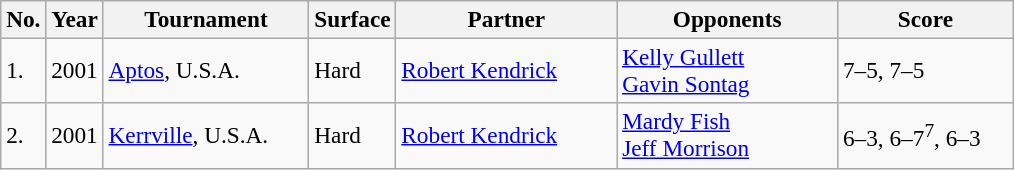<table class="sortable wikitable" style=font-size:97%>
<tr>
<th style="width:20px" class="unsortable">No.</th>
<th style="width:30px">Year</th>
<th style="width:130px">Tournament</th>
<th style="width:50px">Surface</th>
<th style="width:140px">Partner</th>
<th style="width:140px">Opponents</th>
<th style="width:110px" class="unsortable">Score</th>
</tr>
<tr>
<td>1.</td>
<td>2001</td>
<td><a href='#'>Aptos</a>, U.S.A.</td>
<td>Hard</td>
<td> <a href='#'>Robert Kendrick</a></td>
<td> <a href='#'>Kelly Gullett</a><br> <a href='#'>Gavin Sontag</a></td>
<td>7–5, 7–5</td>
</tr>
<tr>
<td>2.</td>
<td>2001</td>
<td><a href='#'>Kerrville</a>, U.S.A.</td>
<td>Hard</td>
<td> <a href='#'>Robert Kendrick</a></td>
<td> <a href='#'>Mardy Fish</a><br> <a href='#'>Jeff Morrison</a></td>
<td>6–3, 6–7<sup>7</sup>, 6–3</td>
</tr>
</table>
